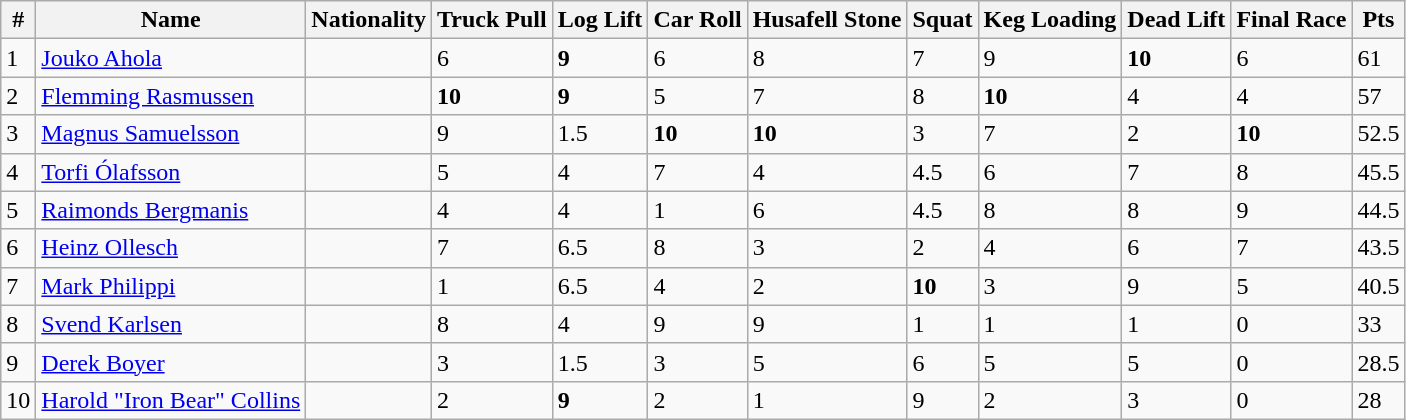<table class="wikitable">
<tr>
<th>#</th>
<th>Name</th>
<th>Nationality</th>
<th>Truck Pull</th>
<th>Log Lift</th>
<th>Car Roll</th>
<th>Husafell Stone</th>
<th>Squat</th>
<th>Keg Loading</th>
<th>Dead Lift</th>
<th>Final Race</th>
<th>Pts</th>
</tr>
<tr>
<td>1</td>
<td><a href='#'>Jouko Ahola</a></td>
<td></td>
<td>6</td>
<td><strong>9</strong></td>
<td>6</td>
<td>8</td>
<td>7</td>
<td>9</td>
<td><strong>10</strong></td>
<td>6</td>
<td>61</td>
</tr>
<tr>
<td>2</td>
<td><a href='#'>Flemming Rasmussen</a></td>
<td></td>
<td><strong>10</strong></td>
<td><strong>9</strong></td>
<td>5</td>
<td>7</td>
<td>8</td>
<td><strong>10</strong></td>
<td>4</td>
<td>4</td>
<td>57</td>
</tr>
<tr>
<td>3</td>
<td><a href='#'>Magnus Samuelsson</a></td>
<td></td>
<td>9</td>
<td>1.5</td>
<td><strong>10</strong></td>
<td><strong>10</strong></td>
<td>3</td>
<td>7</td>
<td>2</td>
<td><strong>10</strong></td>
<td>52.5</td>
</tr>
<tr>
<td>4</td>
<td><a href='#'>Torfi Ólafsson</a></td>
<td></td>
<td>5</td>
<td>4</td>
<td>7</td>
<td>4</td>
<td>4.5</td>
<td>6</td>
<td>7</td>
<td>8</td>
<td>45.5</td>
</tr>
<tr>
<td>5</td>
<td><a href='#'>Raimonds Bergmanis</a></td>
<td></td>
<td>4</td>
<td>4</td>
<td>1</td>
<td>6</td>
<td>4.5</td>
<td>8</td>
<td>8</td>
<td>9</td>
<td>44.5</td>
</tr>
<tr>
<td>6</td>
<td><a href='#'>Heinz Ollesch</a></td>
<td></td>
<td>7</td>
<td>6.5</td>
<td>8</td>
<td>3</td>
<td>2</td>
<td>4</td>
<td>6</td>
<td>7</td>
<td>43.5</td>
</tr>
<tr>
<td>7</td>
<td><a href='#'>Mark Philippi</a></td>
<td></td>
<td>1</td>
<td>6.5</td>
<td>4</td>
<td>2</td>
<td><strong>10</strong></td>
<td>3</td>
<td>9</td>
<td>5</td>
<td>40.5</td>
</tr>
<tr>
<td>8</td>
<td><a href='#'>Svend Karlsen</a></td>
<td></td>
<td>8</td>
<td>4</td>
<td>9</td>
<td>9</td>
<td>1</td>
<td>1</td>
<td>1</td>
<td>0</td>
<td>33</td>
</tr>
<tr>
<td>9</td>
<td><a href='#'>Derek Boyer</a></td>
<td></td>
<td>3</td>
<td>1.5</td>
<td>3</td>
<td>5</td>
<td>6</td>
<td>5</td>
<td>5</td>
<td>0</td>
<td>28.5</td>
</tr>
<tr>
<td>10</td>
<td><a href='#'>Harold "Iron Bear" Collins</a></td>
<td></td>
<td>2</td>
<td><strong>9</strong></td>
<td>2</td>
<td>1</td>
<td>9</td>
<td>2</td>
<td>3</td>
<td>0</td>
<td>28</td>
</tr>
</table>
